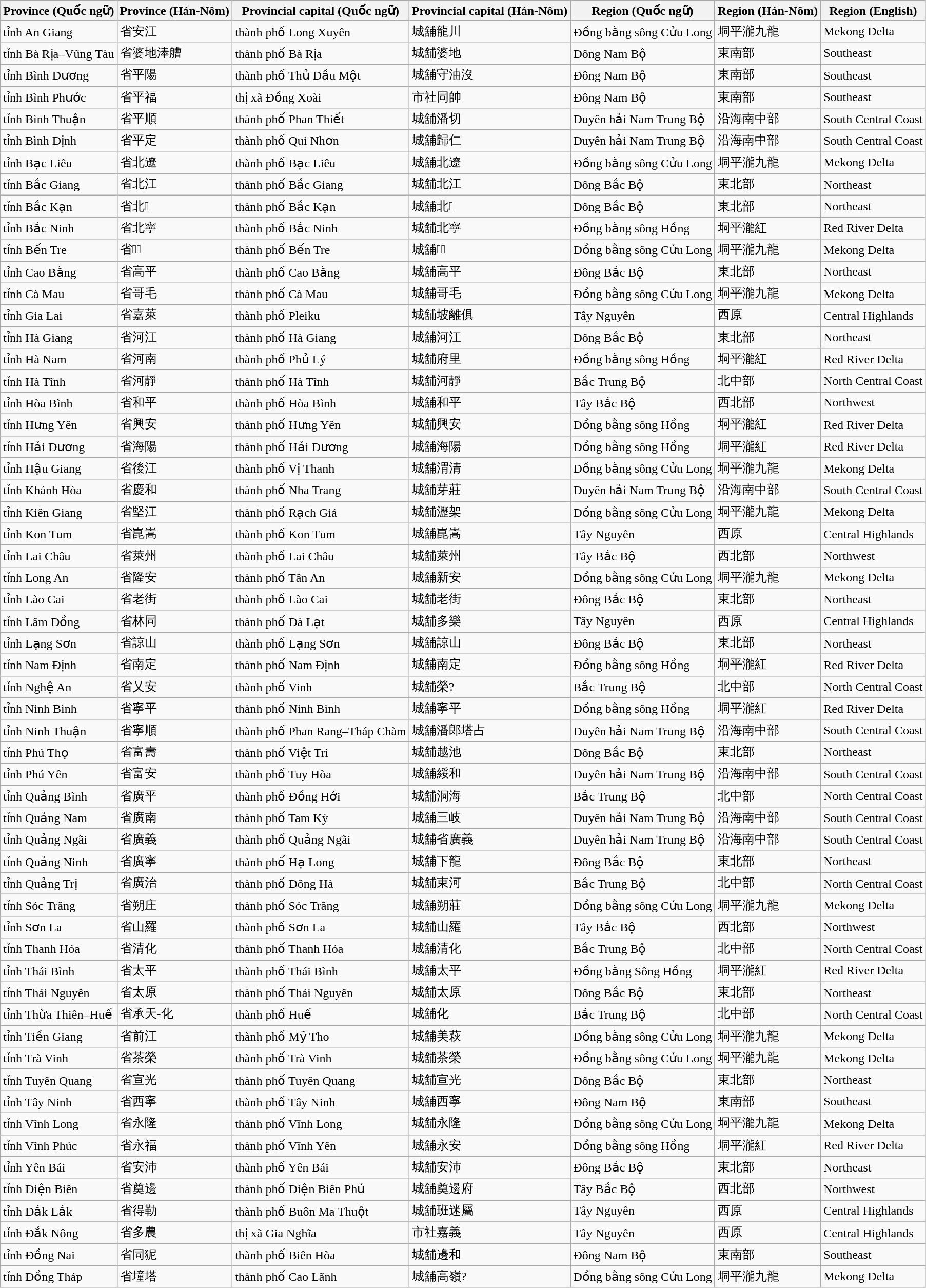<table class="wikitable sortable">
<tr>
<th scope="col">Province (Quốc ngữ)</th>
<th scope="col">Province (Hán-Nôm)</th>
<th scope="col">Provincial capital (Quốc ngữ)</th>
<th scope="col">Provincial capital (Hán-Nôm)</th>
<th scope="col">Region (Quốc ngữ)</th>
<th scope="col">Region (Hán-Nôm)</th>
<th scope="col">Region (English)</th>
</tr>
<tr>
<td>tỉnh An Giang</td>
<td>省安江</td>
<td>thành phố Long Xuyên</td>
<td>城舖龍川</td>
<td>Đồng bằng sông Cửu Long</td>
<td>垌平瀧九龍</td>
<td>Mekong Delta</td>
</tr>
<tr>
<td>tỉnh Bà Rịa–Vũng Tàu</td>
<td>省婆地淎艚</td>
<td>thành phố Bà Rịa</td>
<td>城舖婆地</td>
<td>Đông Nam Bộ</td>
<td>東南部</td>
<td>Southeast</td>
</tr>
<tr>
<td>tỉnh Bình Dương</td>
<td>省平陽</td>
<td>thành phố Thủ Dầu Một</td>
<td>城舖守油沒</td>
<td>Đông Nam Bộ</td>
<td>東南部</td>
<td>Southeast</td>
</tr>
<tr>
<td>tỉnh Bình Phước</td>
<td>省平福</td>
<td>thị xã Đồng Xoài</td>
<td>市社同帥</td>
<td>Đông Nam Bộ</td>
<td>東南部</td>
<td>Southeast</td>
</tr>
<tr>
<td>tỉnh Bình Thuận</td>
<td>省平順</td>
<td>thành phố Phan Thiết</td>
<td>城舖潘切</td>
<td>Duyên hải Nam Trung Bộ</td>
<td>沿海南中部</td>
<td>South Central Coast</td>
</tr>
<tr>
<td>tỉnh Bình Định</td>
<td>省平定</td>
<td>thành phố Qui Nhơn</td>
<td>城舖歸仁</td>
<td>Duyên hải Nam Trung Bộ</td>
<td>沿海南中部</td>
<td>South Central Coast</td>
</tr>
<tr>
<td>tỉnh Bạc Liêu</td>
<td>省北遼</td>
<td>thành phố Bạc Liêu</td>
<td>城舖北遼</td>
<td>Đồng bằng sông Cửu Long</td>
<td>垌平瀧九龍</td>
<td>Mekong Delta</td>
</tr>
<tr>
<td>tỉnh Bắc Giang</td>
<td>省北江</td>
<td>thành phố Bắc Giang</td>
<td>城舖北江</td>
<td>Đông Bắc Bộ</td>
<td>東北部</td>
<td>Northeast</td>
</tr>
<tr>
<td>tỉnh Bắc Kạn</td>
<td>省北𣴓</td>
<td>thành phố Bắc Kạn</td>
<td>城舖北𣴓</td>
<td>Đông Bắc Bộ</td>
<td>東北部</td>
<td>Northeast</td>
</tr>
<tr>
<td>tỉnh Bắc Ninh</td>
<td>省北寧</td>
<td>thành phố Bắc Ninh</td>
<td>城舖北寧</td>
<td>Đồng bằng sông Hồng</td>
<td>垌平瀧紅</td>
<td>Red River Delta</td>
</tr>
<tr>
<td>tỉnh Bến Tre</td>
<td>省𤅶𥯌</td>
<td>thành phố Bến Tre</td>
<td>城舖𤅶𥯌</td>
<td>Đồng bằng sông Cửu Long</td>
<td>垌平瀧九龍</td>
<td>Mekong Delta</td>
</tr>
<tr>
<td>tỉnh Cao Bằng</td>
<td>省高平</td>
<td>thành phố Cao Bằng</td>
<td>城舖高平</td>
<td>Đông Bắc Bộ</td>
<td>東北部</td>
<td>Northeast</td>
</tr>
<tr>
<td>tỉnh Cà Mau</td>
<td>省哥毛</td>
<td>thành phố Cà Mau</td>
<td>城舖哥毛</td>
<td>Đồng bằng sông Cửu Long</td>
<td>垌平瀧九龍</td>
<td>Mekong Delta</td>
</tr>
<tr>
<td>tỉnh Gia Lai</td>
<td>省嘉萊</td>
<td>thành phố Pleiku</td>
<td>城舖坡離俱</td>
<td>Tây Nguyên</td>
<td>西原</td>
<td>Central Highlands</td>
</tr>
<tr>
<td>tỉnh Hà Giang</td>
<td>省河江</td>
<td>thành phố Hà Giang</td>
<td>城舖河江</td>
<td>Đông Bắc Bộ</td>
<td>東北部</td>
<td>Northeast</td>
</tr>
<tr>
<td>tỉnh Hà Nam</td>
<td>省河南</td>
<td>thành phố Phủ Lý</td>
<td>城舖府里</td>
<td>Đồng bằng sông Hồng</td>
<td>垌平瀧紅</td>
<td>Red River Delta</td>
</tr>
<tr>
<td>tỉnh Hà Tĩnh</td>
<td>省河靜</td>
<td>thành phố Hà Tĩnh</td>
<td>城舖河靜</td>
<td>Bắc Trung Bộ</td>
<td>北中部</td>
<td>North Central Coast</td>
</tr>
<tr>
<td>tỉnh Hòa Bình</td>
<td>省和平</td>
<td>thành phố Hòa Bình</td>
<td>城舖和平</td>
<td>Tây Bắc Bộ</td>
<td>西北部</td>
<td>Northwest</td>
</tr>
<tr>
<td>tỉnh Hưng Yên</td>
<td>省興安</td>
<td>thành phố Hưng Yên</td>
<td>城舖興安</td>
<td>Đồng bằng sông Hồng</td>
<td>垌平瀧紅</td>
<td>Red River Delta</td>
</tr>
<tr>
<td>tỉnh Hải Dương</td>
<td>省海陽</td>
<td>thành phố Hải Dương</td>
<td>城舖海陽</td>
<td>Đồng bằng sông Hồng</td>
<td>垌平瀧紅</td>
<td>Red River Delta</td>
</tr>
<tr>
<td>tỉnh Hậu Giang</td>
<td>省後江</td>
<td>thành phố Vị Thanh</td>
<td>城舖渭清</td>
<td>Đồng bằng sông Cửu Long</td>
<td>垌平瀧九龍</td>
<td>Mekong Delta</td>
</tr>
<tr>
<td>tỉnh Khánh Hòa</td>
<td>省慶和</td>
<td>thành phố Nha Trang</td>
<td>城舖芽莊</td>
<td>Duyên hải Nam Trung Bộ</td>
<td>沿海南中部</td>
<td>South Central Coast</td>
</tr>
<tr>
<td>tỉnh Kiên Giang</td>
<td>省堅江</td>
<td>thành phố Rạch Giá</td>
<td>城舖瀝架</td>
<td>Đồng bằng sông Cửu Long</td>
<td>垌平瀧九龍</td>
<td>Mekong Delta</td>
</tr>
<tr>
<td>tỉnh Kon Tum</td>
<td>省崑嵩</td>
<td>thành phố Kon Tum</td>
<td>城舖崑嵩</td>
<td>Tây Nguyên</td>
<td>西原</td>
<td>Central Highlands</td>
</tr>
<tr>
<td>tỉnh Lai Châu</td>
<td>省萊州</td>
<td>thành phố Lai Châu</td>
<td>城舖萊州</td>
<td>Tây Bắc Bộ</td>
<td>西北部</td>
<td>Northwest</td>
</tr>
<tr>
<td>tỉnh Long An</td>
<td>省隆安</td>
<td>thành phố Tân An</td>
<td>城舖新安</td>
<td>Đồng bằng sông Cửu Long</td>
<td>垌平瀧九龍</td>
<td>Mekong Delta</td>
</tr>
<tr>
<td>tỉnh Lào Cai</td>
<td>省老街</td>
<td>thành phố Lào Cai</td>
<td>城舖老街</td>
<td>Đông Bắc Bộ</td>
<td>東北部</td>
<td>Northeast</td>
</tr>
<tr>
<td>tỉnh Lâm Đồng</td>
<td>省林同</td>
<td>thành phố Đà Lạt</td>
<td>城舖多樂</td>
<td>Tây Nguyên</td>
<td>西原</td>
<td>Central Highlands</td>
</tr>
<tr>
<td>tỉnh Lạng Sơn</td>
<td>省諒山</td>
<td>thành phố Lạng Sơn</td>
<td>城舖諒山</td>
<td>Đông Bắc Bộ</td>
<td>東北部</td>
<td>Northeast</td>
</tr>
<tr>
<td>tỉnh Nam Định</td>
<td>省南定</td>
<td>thành phố Nam Định</td>
<td>城舖南定</td>
<td>Đồng bằng sông Hồng</td>
<td>垌平瀧紅</td>
<td>Red River Delta</td>
</tr>
<tr>
<td>tỉnh Nghệ An</td>
<td>省乂安</td>
<td>thành phố Vinh</td>
<td>城舖榮?</td>
<td>Bắc Trung Bộ</td>
<td>北中部</td>
<td>North Central Coast</td>
</tr>
<tr>
<td>tỉnh Ninh Bình</td>
<td>省寧平</td>
<td>thành phố Ninh Bình</td>
<td>城舖寧平</td>
<td>Đồng bằng sông Hồng</td>
<td>垌平瀧紅</td>
<td>Red River Delta</td>
</tr>
<tr>
<td>tỉnh Ninh Thuận</td>
<td>省寧順</td>
<td>thành phố Phan Rang–Tháp Chàm</td>
<td>城舖潘郎塔占</td>
<td>Duyên hải Nam Trung Bộ</td>
<td>沿海南中部</td>
<td>South Central Coast</td>
</tr>
<tr>
<td>tỉnh Phú Thọ</td>
<td>省富壽</td>
<td>thành phố Việt Trì</td>
<td>城舖越池</td>
<td>Đông Bắc Bộ</td>
<td>東北部</td>
<td>Northeast</td>
</tr>
<tr>
<td>tỉnh Phú Yên</td>
<td>省富安</td>
<td>thành phố Tuy Hòa</td>
<td>城舖綏和</td>
<td>Duyên hải Nam Trung Bộ</td>
<td>沿海南中部</td>
<td>South Central Coast</td>
</tr>
<tr>
<td>tỉnh Quảng Bình</td>
<td>省廣平</td>
<td>thành phố Đồng Hới</td>
<td>城舖洞海</td>
<td>Bắc Trung Bộ</td>
<td>北中部</td>
<td>North Central Coast</td>
</tr>
<tr>
<td>tỉnh Quảng Nam</td>
<td>省廣南</td>
<td>thành phố Tam Kỳ</td>
<td>城舖三岐</td>
<td>Duyên hải Nam Trung Bộ</td>
<td>沿海南中部</td>
<td>South Central Coast</td>
</tr>
<tr>
<td>tỉnh Quảng Ngãi</td>
<td>省廣義</td>
<td>thành phố Quảng Ngãi</td>
<td>城舖省廣義</td>
<td>Duyên hải Nam Trung Bộ</td>
<td>沿海南中部</td>
<td>South Central Coast</td>
</tr>
<tr>
<td>tỉnh Quảng Ninh</td>
<td>省廣寧</td>
<td>thành phố Hạ Long</td>
<td>城舖下龍</td>
<td>Đông Bắc Bộ</td>
<td>東北部</td>
<td>Northeast</td>
</tr>
<tr>
<td>tỉnh Quảng Trị</td>
<td>省廣治</td>
<td>thành phố Đông Hà</td>
<td>城舖東河</td>
<td>Bắc Trung Bộ</td>
<td>北中部</td>
<td>North Central Coast</td>
</tr>
<tr>
<td>tỉnh Sóc Trăng</td>
<td>省朔庄</td>
<td>thành phố Sóc Trăng</td>
<td>城舖朔莊</td>
<td>Đồng bằng sông Cửu Long</td>
<td>垌平瀧九龍</td>
<td>Mekong Delta</td>
</tr>
<tr>
<td>tỉnh Sơn La</td>
<td>省山羅</td>
<td>thành phố Sơn La</td>
<td>城舖山羅</td>
<td>Tây Bắc Bộ</td>
<td>西北部</td>
<td>Northwest</td>
</tr>
<tr>
<td>tỉnh Thanh Hóa</td>
<td>省清化</td>
<td>thành phố Thanh Hóa</td>
<td>城舖清化</td>
<td>Bắc Trung Bộ</td>
<td>北中部</td>
<td>North Central Coast</td>
</tr>
<tr>
<td>tỉnh Thái Bình</td>
<td>省太平</td>
<td>thành phố Thái Bình</td>
<td>城舖太平</td>
<td>Đồng bằng Sông Hồng</td>
<td>垌平瀧紅</td>
<td>Red River Delta</td>
</tr>
<tr>
<td>tỉnh Thái Nguyên</td>
<td>省太原</td>
<td>thành phố Thái Nguyên</td>
<td>城舖太原</td>
<td>Đông Bắc Bộ</td>
<td>東北部</td>
<td>Northeast</td>
</tr>
<tr>
<td>tỉnh Thừa Thiên–Huế</td>
<td>省承天-化</td>
<td>thành phố Huế</td>
<td>城舖化</td>
<td>Bắc Trung Bộ</td>
<td>北中部</td>
<td>North Central Coast</td>
</tr>
<tr>
<td>tỉnh Tiền Giang</td>
<td>省前江</td>
<td>thành phố Mỹ Tho</td>
<td>城舖美萩</td>
<td>Đồng bằng sông Cửu Long</td>
<td>垌平瀧九龍</td>
<td>Mekong Delta</td>
</tr>
<tr>
<td>tỉnh Trà Vinh</td>
<td>省茶榮</td>
<td>thành phố Trà Vinh</td>
<td>城舖茶榮</td>
<td>Đồng bằng sông Cửu Long</td>
<td>垌平瀧九龍</td>
<td>Mekong Delta</td>
</tr>
<tr>
<td>tỉnh Tuyên Quang</td>
<td>省宣光</td>
<td>thành phố Tuyên Quang</td>
<td>城舖宣光</td>
<td>Đông Bắc Bộ</td>
<td>東北部</td>
<td>Northeast</td>
</tr>
<tr>
<td>tỉnh Tây Ninh</td>
<td>省西寧</td>
<td>thành phố Tây Ninh</td>
<td>城舖西寧</td>
<td>Đông Nam Bộ</td>
<td>東南部</td>
<td>Southeast</td>
</tr>
<tr>
<td>tỉnh Vĩnh Long</td>
<td>省永隆</td>
<td>thành phố Vĩnh Long</td>
<td>城舖永隆</td>
<td>Đồng bằng sông Cửu Long</td>
<td>垌平瀧九龍</td>
<td>Mekong Delta</td>
</tr>
<tr>
<td>tỉnh Vĩnh Phúc</td>
<td>省永福</td>
<td>thành phố Vĩnh Yên</td>
<td>城舖永安</td>
<td>Đồng bằng sông Hồng</td>
<td>垌平瀧紅</td>
<td>Red River Delta</td>
</tr>
<tr>
<td>tỉnh Yên Bái</td>
<td>省安沛</td>
<td>thành phố Yên Bái</td>
<td>城舖安沛</td>
<td>Đông Bắc Bộ</td>
<td>東北部</td>
<td>Northeast</td>
</tr>
<tr>
<td>tỉnh Điện Biên</td>
<td>省奠邊</td>
<td>thành phố Điện Biên Phủ</td>
<td>城舖奠邊府</td>
<td>Tây Bắc Bộ</td>
<td>西北部</td>
<td>Northwest</td>
</tr>
<tr>
<td>tỉnh Đắk Lắk</td>
<td>省得勒</td>
<td>thành phố Buôn Ma Thuột</td>
<td>城舖班迷屬</td>
<td>Tây Nguyên</td>
<td>西原</td>
<td>Central Highlands</td>
</tr>
<tr>
</tr>
<tr>
<td>tỉnh Đắk Nông</td>
<td>省多農</td>
<td>thị xã Gia Nghĩa</td>
<td>市社嘉義</td>
<td>Tây Nguyên</td>
<td>西原</td>
<td>Central Highlands</td>
</tr>
<tr>
<td>tỉnh Đồng Nai</td>
<td>省同狔</td>
<td>thành phố Biên Hòa</td>
<td>城舖邊和</td>
<td>Đông Nam Bộ</td>
<td>東南部</td>
<td>Southeast</td>
</tr>
<tr>
<td>tỉnh Đồng Tháp</td>
<td>省墥塔</td>
<td>thành phố Cao Lãnh</td>
<td>城舖高嶺?</td>
<td>Đồng bằng sông Cửu Long</td>
<td>垌平瀧九龍</td>
<td>Mekong Delta</td>
</tr>
</table>
